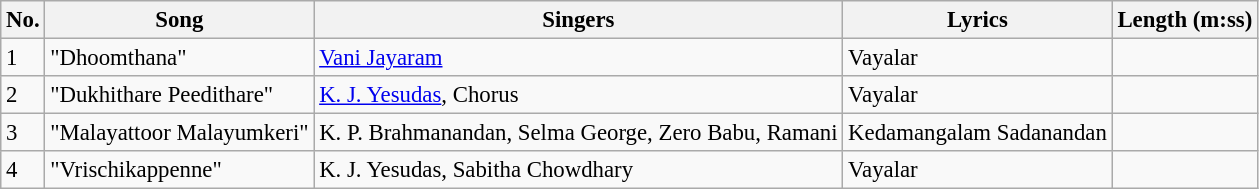<table class="wikitable" style="font-size:95%;">
<tr>
<th>No.</th>
<th>Song</th>
<th>Singers</th>
<th>Lyrics</th>
<th>Length (m:ss)</th>
</tr>
<tr>
<td>1</td>
<td>"Dhoomthana"</td>
<td><a href='#'>Vani Jayaram</a></td>
<td>Vayalar</td>
<td></td>
</tr>
<tr>
<td>2</td>
<td>"Dukhithare Peedithare"</td>
<td><a href='#'>K. J. Yesudas</a>, Chorus</td>
<td>Vayalar</td>
<td></td>
</tr>
<tr>
<td>3</td>
<td>"Malayattoor Malayumkeri"</td>
<td>K. P. Brahmanandan, Selma George, Zero Babu, Ramani</td>
<td>Kedamangalam Sadanandan</td>
<td></td>
</tr>
<tr>
<td>4</td>
<td>"Vrischikappenne"</td>
<td>K. J. Yesudas, Sabitha Chowdhary</td>
<td>Vayalar</td>
<td></td>
</tr>
</table>
